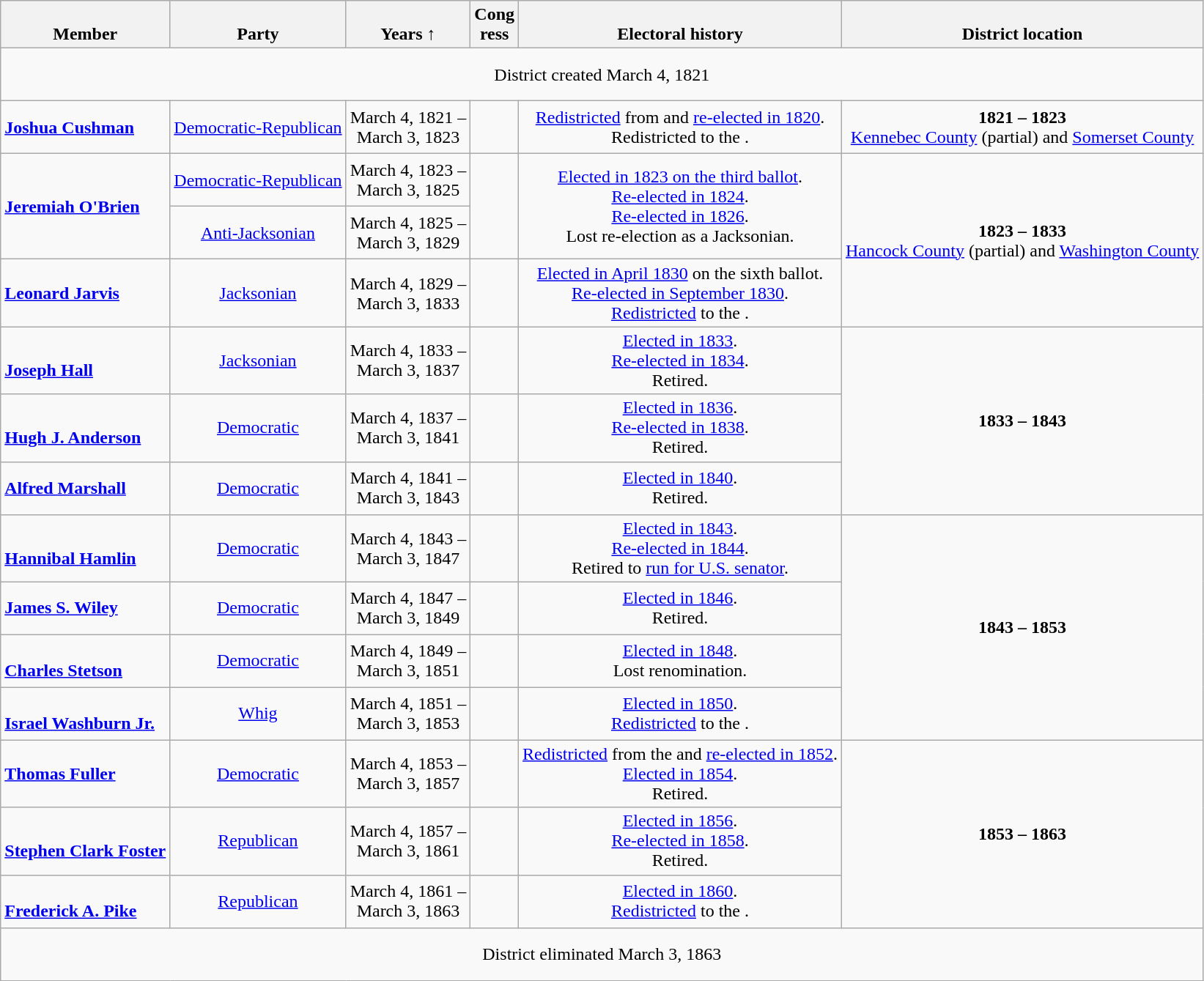<table class=wikitable style="text-align:center">
<tr valign=bottom>
<th>Member</th>
<th>Party</th>
<th>Years ↑</th>
<th>Cong<br>ress</th>
<th>Electoral history</th>
<th>District location</th>
</tr>
<tr style="height:3em">
<td colspan=6>District created March 4, 1821</td>
</tr>
<tr style="height:3em">
<td align=left><strong><a href='#'>Joshua Cushman</a></strong><br></td>
<td><a href='#'>Democratic-Republican</a></td>
<td nowrap>March 4, 1821 –<br>March 3, 1823</td>
<td></td>
<td><a href='#'>Redistricted</a> from  and <a href='#'>re-elected in 1820</a>.<br>Redistricted to the .</td>
<td><strong>1821 – 1823</strong><br><a href='#'>Kennebec County</a> (partial) and <a href='#'>Somerset County</a></td>
</tr>
<tr style="height:3em">
<td rowspan=2 align=left><strong><a href='#'>Jeremiah O'Brien</a></strong><br></td>
<td><a href='#'>Democratic-Republican</a></td>
<td nowrap>March 4, 1823 –<br>March 3, 1825</td>
<td rowspan=2></td>
<td rowspan=2><a href='#'>Elected in 1823 on the third ballot</a>.<br><a href='#'>Re-elected in 1824</a>.<br><a href='#'>Re-elected in 1826</a>.<br>Lost re-election as a Jacksonian.</td>
<td rowspan=3><strong>1823 – 1833</strong><br><a href='#'>Hancock County</a> (partial) and <a href='#'>Washington County</a></td>
</tr>
<tr style="height:3em">
<td><a href='#'>Anti-Jacksonian</a></td>
<td nowrap>March 4, 1825 –<br>March 3, 1829</td>
</tr>
<tr style="height:3em">
<td align=left><strong><a href='#'>Leonard Jarvis</a></strong><br></td>
<td><a href='#'>Jacksonian</a></td>
<td nowrap>March 4, 1829 –<br>March 3, 1833</td>
<td></td>
<td><a href='#'>Elected in April 1830</a> on the sixth ballot.<br><a href='#'>Re-elected in September 1830</a>.<br><a href='#'>Redistricted</a> to the .</td>
</tr>
<tr style="height:3em">
<td align=left><br><strong><a href='#'>Joseph Hall</a></strong><br></td>
<td><a href='#'>Jacksonian</a></td>
<td nowrap>March 4, 1833 –<br>March 3, 1837</td>
<td></td>
<td><a href='#'>Elected in 1833</a>.<br><a href='#'>Re-elected in 1834</a>.<br>Retired.</td>
<td rowspan=3><strong>1833 – 1843</strong><br></td>
</tr>
<tr style="height:3em">
<td align=left><br><strong><a href='#'>Hugh J. Anderson</a></strong><br></td>
<td><a href='#'>Democratic</a></td>
<td nowrap>March 4, 1837 –<br>March 3, 1841</td>
<td></td>
<td><a href='#'>Elected in 1836</a>.<br><a href='#'>Re-elected in 1838</a>.<br>Retired.</td>
</tr>
<tr style="height:3em">
<td align=left><strong><a href='#'>Alfred Marshall</a></strong><br></td>
<td><a href='#'>Democratic</a></td>
<td nowrap>March 4, 1841 –<br>March 3, 1843</td>
<td></td>
<td><a href='#'>Elected in 1840</a>.<br>Retired.</td>
</tr>
<tr style="height:3em">
<td align=left><br><strong><a href='#'>Hannibal Hamlin</a></strong><br></td>
<td><a href='#'>Democratic</a></td>
<td nowrap>March 4, 1843 –<br>March 3, 1847</td>
<td></td>
<td><a href='#'>Elected in 1843</a>.<br><a href='#'>Re-elected in 1844</a>.<br>Retired to <a href='#'>run for U.S. senator</a>.</td>
<td rowspan=4><strong>1843 – 1853</strong><br></td>
</tr>
<tr style="height:3em">
<td align=left><strong><a href='#'>James S. Wiley</a></strong><br></td>
<td><a href='#'>Democratic</a></td>
<td nowrap>March 4, 1847 –<br>March 3, 1849</td>
<td></td>
<td><a href='#'>Elected in 1846</a>.<br>Retired.</td>
</tr>
<tr style="height:3em">
<td align=left><br> <strong><a href='#'>Charles Stetson</a></strong><br></td>
<td><a href='#'>Democratic</a></td>
<td nowrap>March 4, 1849 –<br>March 3, 1851</td>
<td></td>
<td><a href='#'>Elected in 1848</a>.<br>Lost renomination.</td>
</tr>
<tr style="height:3em">
<td align=left><br><strong><a href='#'>Israel Washburn Jr.</a></strong><br></td>
<td><a href='#'>Whig</a></td>
<td nowrap>March 4, 1851 –<br>March 3, 1853</td>
<td></td>
<td><a href='#'>Elected in 1850</a>.<br><a href='#'>Redistricted</a> to the .</td>
</tr>
<tr style="height:3em">
<td align=left><strong><a href='#'>Thomas Fuller</a></strong><br></td>
<td><a href='#'>Democratic</a></td>
<td nowrap>March 4, 1853 –<br>March 3, 1857</td>
<td></td>
<td><a href='#'>Redistricted</a> from the  and <a href='#'>re-elected in 1852</a>.<br><a href='#'>Elected in 1854</a>.<br>Retired.</td>
<td rowspan=3><strong>1853 – 1863</strong><br></td>
</tr>
<tr style="height:3em">
<td align=left><br><strong><a href='#'>Stephen Clark Foster</a></strong><br></td>
<td><a href='#'>Republican</a></td>
<td nowrap>March 4, 1857 –<br>March 3, 1861</td>
<td></td>
<td><a href='#'>Elected in 1856</a>.<br><a href='#'>Re-elected in 1858</a>.<br>Retired.</td>
</tr>
<tr style="height:3em">
<td align=left><br><strong><a href='#'>Frederick A. Pike</a></strong><br></td>
<td><a href='#'>Republican</a></td>
<td nowrap>March 4, 1861 –<br>March 3, 1863</td>
<td></td>
<td><a href='#'>Elected in 1860</a>.<br><a href='#'>Redistricted</a> to the .</td>
</tr>
<tr style="height:3em">
<td colspan=6>District eliminated March 3, 1863</td>
</tr>
</table>
